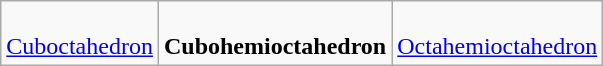<table class="wikitable" width="300">
<tr align=center>
<td><br><a href='#'>Cuboctahedron</a></td>
<td><br><strong>Cubohemioctahedron</strong></td>
<td><br><a href='#'>Octahemioctahedron</a></td>
</tr>
</table>
